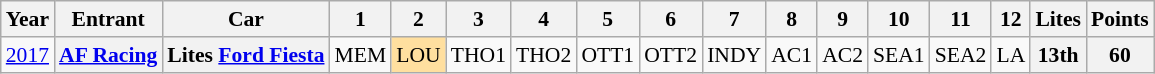<table class="wikitable" border="1" style="text-align:center; font-size:90%;">
<tr valign="top">
<th>Year</th>
<th>Entrant</th>
<th>Car</th>
<th>1</th>
<th>2</th>
<th>3</th>
<th>4</th>
<th>5</th>
<th>6</th>
<th>7</th>
<th>8</th>
<th>9</th>
<th>10</th>
<th>11</th>
<th>12</th>
<th>Lites</th>
<th>Points</th>
</tr>
<tr>
<td><a href='#'>2017</a></td>
<th><a href='#'>AF Racing</a></th>
<th>Lites <a href='#'>Ford Fiesta</a></th>
<td>MEM</td>
<td style="background:#FFDF9F;">LOU<br></td>
<td>THO1</td>
<td>THO2</td>
<td>OTT1</td>
<td>OTT2</td>
<td>INDY</td>
<td>AC1</td>
<td>AC2</td>
<td>SEA1</td>
<td>SEA2</td>
<td>LA</td>
<th>13th</th>
<th>60</th>
</tr>
</table>
